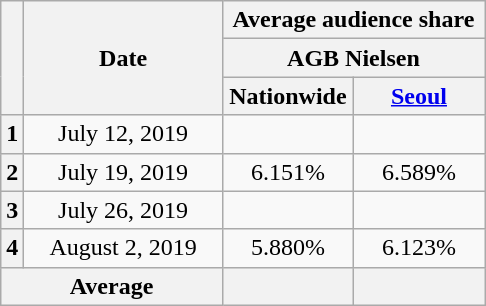<table class="wikitable" style="text-align:center">
<tr>
<th rowspan="3"></th>
<th rowspan="3" width="125">Date</th>
<th colspan="3">Average audience share</th>
</tr>
<tr>
<th colspan="2">AGB Nielsen</th>
</tr>
<tr>
<th width="80">Nationwide</th>
<th width="80"><a href='#'>Seoul</a></th>
</tr>
<tr>
<th>1</th>
<td>July 12, 2019</td>
<td></td>
<td></td>
</tr>
<tr>
<th>2</th>
<td>July 19, 2019</td>
<td>6.151%</td>
<td>6.589%</td>
</tr>
<tr>
<th>3</th>
<td>July 26, 2019</td>
<td></td>
<td></td>
</tr>
<tr>
<th>4</th>
<td>August 2, 2019</td>
<td>5.880%</td>
<td>6.123%</td>
</tr>
<tr>
<th colspan="2">Average</th>
<th></th>
<th></th>
</tr>
</table>
